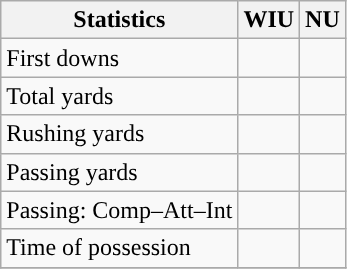<table class="wikitable" style="float: left;">
<tr>
<th>Statistics</th>
<th>WIU</th>
<th>NU</th>
</tr>
<tr>
<td>First downs</td>
<td></td>
<td></td>
</tr>
<tr>
<td>Total yards</td>
<td></td>
<td></td>
</tr>
<tr>
<td>Rushing yards</td>
<td></td>
<td></td>
</tr>
<tr>
<td>Passing yards</td>
<td></td>
<td></td>
</tr>
<tr>
<td>Passing: Comp–Att–Int</td>
<td></td>
<td></td>
</tr>
<tr>
<td>Time of possession</td>
<td></td>
<td></td>
</tr>
<tr>
</tr>
</table>
